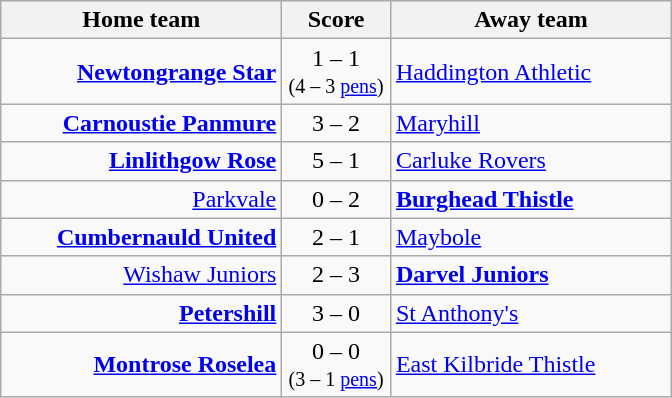<table border=0 cellpadding=4 cellspacing=0>
<tr>
<td valign="top"><br><table class="wikitable" style="border-collapse: collapse;">
<tr>
<th align="right" width="180">Home team</th>
<th align="center" width="65"> Score </th>
<th align="left" width="180">Away team</th>
</tr>
<tr>
<td style="text-align: right;"><strong><a href='#'>Newtongrange Star</a></strong></td>
<td style="text-align: center;">1 – 1<br><small>(4 – 3 <a href='#'>pens</a>)</small></td>
<td style="text-align: left;"><a href='#'>Haddington Athletic</a></td>
</tr>
<tr>
<td style="text-align: right;"><strong><a href='#'>Carnoustie Panmure</a></strong></td>
<td style="text-align: center;">3 – 2</td>
<td style="text-align: left;"><a href='#'>Maryhill</a></td>
</tr>
<tr>
<td style="text-align: right;"><strong><a href='#'>Linlithgow Rose</a></strong></td>
<td style="text-align: center;">5 – 1</td>
<td style="text-align: left;"><a href='#'>Carluke Rovers</a></td>
</tr>
<tr>
<td style="text-align: right;"><a href='#'>Parkvale</a></td>
<td style="text-align: center;">0 – 2</td>
<td style="text-align: left;"><strong><a href='#'>Burghead Thistle</a></strong></td>
</tr>
<tr>
<td style="text-align: right;"><strong><a href='#'>Cumbernauld United</a></strong></td>
<td style="text-align: center;">2 – 1</td>
<td style="text-align: left;"><a href='#'>Maybole</a></td>
</tr>
<tr>
<td style="text-align: right;"><a href='#'>Wishaw Juniors</a></td>
<td style="text-align: center;">2 – 3</td>
<td style="text-align: left;"><strong><a href='#'>Darvel Juniors</a></strong></td>
</tr>
<tr>
<td style="text-align: right;"><strong><a href='#'>Petershill</a></strong></td>
<td style="text-align: center;">3 – 0</td>
<td style="text-align: left;"><a href='#'>St Anthony's</a></td>
</tr>
<tr>
<td style="text-align: right;"><strong><a href='#'>Montrose Roselea</a></strong></td>
<td style="text-align: center;">0 – 0<br><small>(3 – 1 <a href='#'>pens</a>)</small></td>
<td style="text-align: left;"><a href='#'>East Kilbride Thistle</a></td>
</tr>
</table>
</td>
</tr>
</table>
